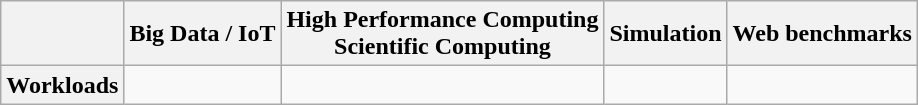<table class="wikitable">
<tr>
<th></th>
<th>Big Data / IoT</th>
<th>High Performance Computing<br>Scientific Computing</th>
<th>Simulation</th>
<th>Web benchmarks</th>
</tr>
<tr>
<th>Workloads</th>
<td></td>
<td></td>
<td></td>
<td></td>
</tr>
</table>
